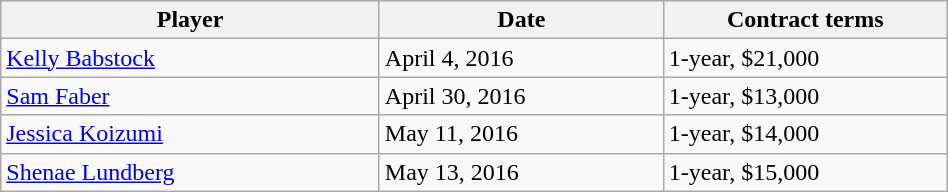<table class="wikitable" style="width:50%;">
<tr style="text-align:center; background:#ddd;">
<th style="width:40%;">Player</th>
<th style="width:30%;">Date</th>
<th style="width:30%;">Contract terms</th>
</tr>
<tr>
<td><a href='#'>Kelly Babstock</a></td>
<td>April 4, 2016</td>
<td>1-year, $21,000</td>
</tr>
<tr>
<td><a href='#'>Sam Faber</a></td>
<td>April 30, 2016</td>
<td>1-year, $13,000</td>
</tr>
<tr>
<td><a href='#'>Jessica Koizumi</a></td>
<td>May 11, 2016</td>
<td>1-year, $14,000</td>
</tr>
<tr>
<td><a href='#'>Shenae Lundberg</a></td>
<td>May 13, 2016</td>
<td>1-year, $15,000</td>
</tr>
</table>
